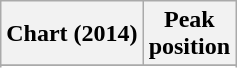<table class="wikitable plainrowheaders sortable" style="text-align:center;">
<tr>
<th scope="col">Chart (2014)</th>
<th scope="col">Peak<br>position</th>
</tr>
<tr>
</tr>
<tr>
</tr>
<tr>
</tr>
</table>
